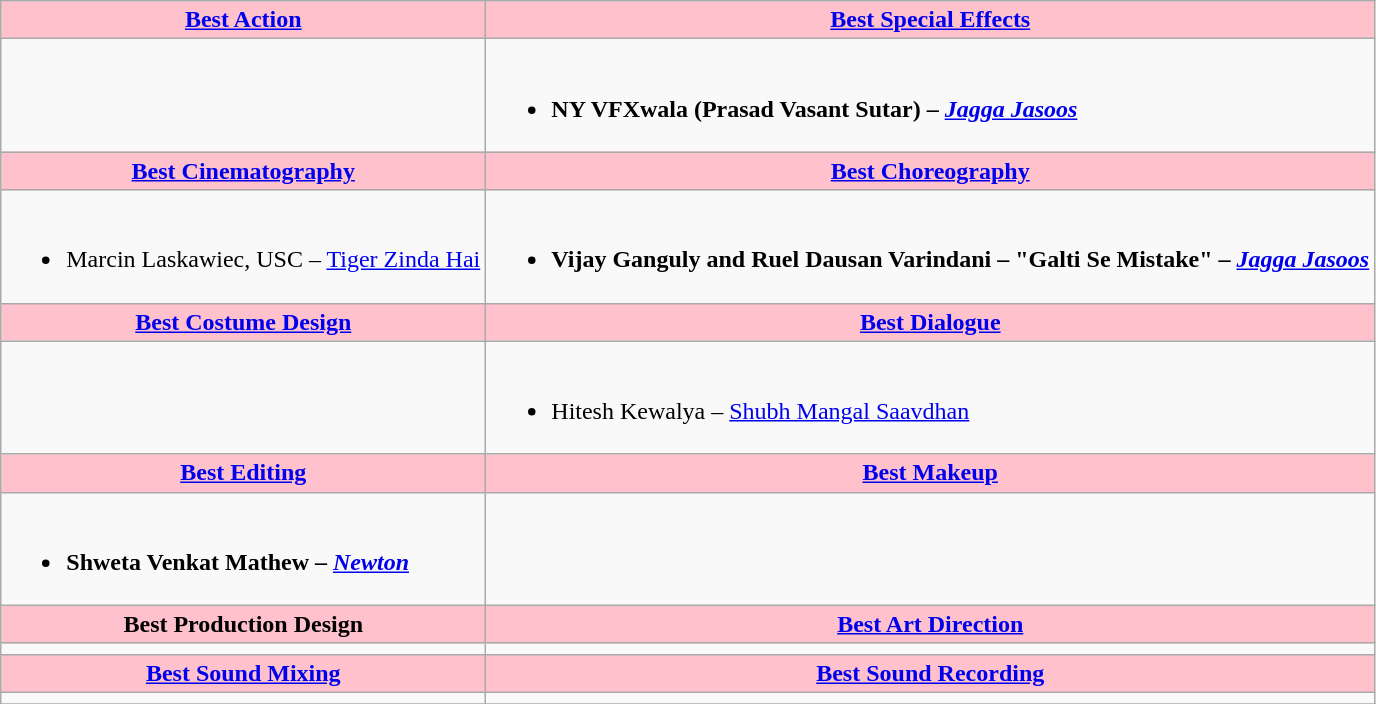<table class=wikitable style="width="150%">
<tr>
<th style="background:#FFC1CC;" ! style="width=50%"><a href='#'>Best Action</a></th>
<th style="background:#FFC1CC;" ! style="width=50%"><a href='#'>Best Special Effects</a></th>
</tr>
<tr>
<td valign="top"></td>
<td valign="top"><br><ul><li><strong>NY VFXwala (Prasad Vasant Sutar) – <em><a href='#'>Jagga Jasoos</a><strong><em></li></ul></td>
</tr>
<tr>
<th style="background:#FFC1CC;" ! style="width=50%"><a href='#'>Best Cinematography</a></th>
<th style="background:#FFC1CC;" ! style="width=50%"><a href='#'>Best Choreography</a></th>
</tr>
<tr>
<td valign="top"><br><ul><li></strong>Marcin Laskawiec, USC – </em><a href='#'>Tiger Zinda Hai</a></em></strong></li></ul></td>
<td valign="top"><br><ul><li><strong>Vijay Ganguly and Ruel Dausan Varindani – "Galti Se Mistake" – <em><a href='#'>Jagga Jasoos</a><strong><em></li></ul></td>
</tr>
<tr>
<th style="background:#FFC1CC;" ! style="width=50%"><a href='#'>Best Costume Design</a></th>
<th style="background:#FFC1CC;" ! style="width=50%"><a href='#'>Best Dialogue</a></th>
</tr>
<tr>
<td valign="top"></td>
<td valign="top"><br><ul><li></strong>Hitesh Kewalya – </em><a href='#'>Shubh Mangal Saavdhan</a></em></strong></li></ul></td>
</tr>
<tr>
<th style="background:#FFC1CC;" ! style="width=50%"><a href='#'>Best Editing</a></th>
<th style="background:#FFC1CC;" ! style="width=50%"><a href='#'>Best Makeup</a></th>
</tr>
<tr>
<td valign="top"><br><ul><li><strong>Shweta Venkat Mathew – <a href='#'><em>Newton</em></a></strong></li></ul></td>
<td valign="top"></td>
</tr>
<tr>
<th style="background:#FFC1CC;" ! style="width=50%">Best Production Design</th>
<th style="background:#FFC1CC;" ! style="width=50%"><a href='#'>Best Art Direction</a></th>
</tr>
<tr>
<td valign="top"></td>
<td valign="top"></td>
</tr>
<tr>
<th style="background:#FFC1CC;" ! style="width=50%"><a href='#'>Best Sound Mixing</a></th>
<th style="background:#FFC1CC;" ! style="width=50%"><a href='#'>Best Sound Recording</a></th>
</tr>
<tr>
<td valign="top"></td>
<td valign="top"></td>
</tr>
<tr>
</tr>
</table>
